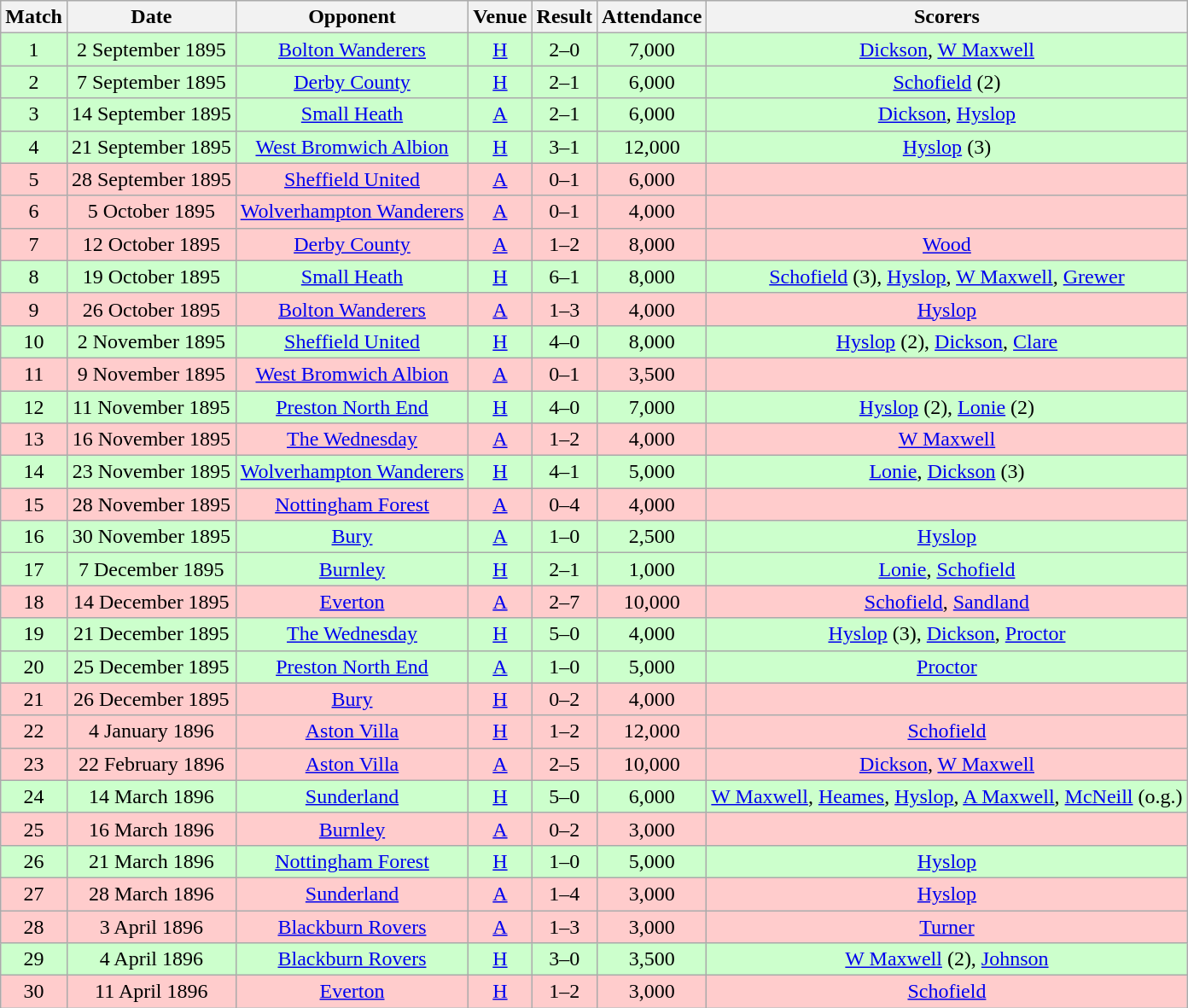<table class="wikitable" style="font-size:100%; text-align:center">
<tr>
<th>Match</th>
<th>Date</th>
<th>Opponent</th>
<th>Venue</th>
<th>Result</th>
<th>Attendance</th>
<th>Scorers</th>
</tr>
<tr style="background-color: #CCFFCC;">
<td>1</td>
<td>2 September 1895</td>
<td><a href='#'>Bolton Wanderers</a></td>
<td><a href='#'>H</a></td>
<td>2–0</td>
<td>7,000</td>
<td><a href='#'>Dickson</a>, <a href='#'>W Maxwell</a></td>
</tr>
<tr style="background-color: #CCFFCC;">
<td>2</td>
<td>7 September 1895</td>
<td><a href='#'>Derby County</a></td>
<td><a href='#'>H</a></td>
<td>2–1</td>
<td>6,000</td>
<td><a href='#'>Schofield</a> (2)</td>
</tr>
<tr style="background-color: #CCFFCC;">
<td>3</td>
<td>14 September 1895</td>
<td><a href='#'>Small Heath</a></td>
<td><a href='#'>A</a></td>
<td>2–1</td>
<td>6,000</td>
<td><a href='#'>Dickson</a>, <a href='#'>Hyslop</a></td>
</tr>
<tr style="background-color: #CCFFCC;">
<td>4</td>
<td>21 September 1895</td>
<td><a href='#'>West Bromwich Albion</a></td>
<td><a href='#'>H</a></td>
<td>3–1</td>
<td>12,000</td>
<td><a href='#'>Hyslop</a> (3)</td>
</tr>
<tr style="background-color: #FFCCCC;">
<td>5</td>
<td>28 September 1895</td>
<td><a href='#'>Sheffield United</a></td>
<td><a href='#'>A</a></td>
<td>0–1</td>
<td>6,000</td>
<td></td>
</tr>
<tr style="background-color: #FFCCCC;">
<td>6</td>
<td>5 October 1895</td>
<td><a href='#'>Wolverhampton Wanderers</a></td>
<td><a href='#'>A</a></td>
<td>0–1</td>
<td>4,000</td>
<td></td>
</tr>
<tr style="background-color: #FFCCCC;">
<td>7</td>
<td>12 October 1895</td>
<td><a href='#'>Derby County</a></td>
<td><a href='#'>A</a></td>
<td>1–2</td>
<td>8,000</td>
<td><a href='#'>Wood</a></td>
</tr>
<tr style="background-color: #CCFFCC;">
<td>8</td>
<td>19 October 1895</td>
<td><a href='#'>Small Heath</a></td>
<td><a href='#'>H</a></td>
<td>6–1</td>
<td>8,000</td>
<td><a href='#'>Schofield</a> (3), <a href='#'>Hyslop</a>, <a href='#'>W Maxwell</a>, <a href='#'>Grewer</a></td>
</tr>
<tr style="background-color: #FFCCCC;">
<td>9</td>
<td>26 October 1895</td>
<td><a href='#'>Bolton Wanderers</a></td>
<td><a href='#'>A</a></td>
<td>1–3</td>
<td>4,000</td>
<td><a href='#'>Hyslop</a></td>
</tr>
<tr style="background-color: #CCFFCC;">
<td>10</td>
<td>2 November 1895</td>
<td><a href='#'>Sheffield United</a></td>
<td><a href='#'>H</a></td>
<td>4–0</td>
<td>8,000</td>
<td><a href='#'>Hyslop</a> (2), <a href='#'>Dickson</a>, <a href='#'>Clare</a></td>
</tr>
<tr style="background-color: #FFCCCC;">
<td>11</td>
<td>9 November 1895</td>
<td><a href='#'>West Bromwich Albion</a></td>
<td><a href='#'>A</a></td>
<td>0–1</td>
<td>3,500</td>
<td></td>
</tr>
<tr style="background-color: #CCFFCC;">
<td>12</td>
<td>11 November 1895</td>
<td><a href='#'>Preston North End</a></td>
<td><a href='#'>H</a></td>
<td>4–0</td>
<td>7,000</td>
<td><a href='#'>Hyslop</a> (2), <a href='#'>Lonie</a> (2)</td>
</tr>
<tr style="background-color: #FFCCCC;">
<td>13</td>
<td>16 November 1895</td>
<td><a href='#'>The Wednesday</a></td>
<td><a href='#'>A</a></td>
<td>1–2</td>
<td>4,000</td>
<td><a href='#'>W Maxwell</a></td>
</tr>
<tr style="background-color: #CCFFCC;">
<td>14</td>
<td>23 November 1895</td>
<td><a href='#'>Wolverhampton Wanderers</a></td>
<td><a href='#'>H</a></td>
<td>4–1</td>
<td>5,000</td>
<td><a href='#'>Lonie</a>, <a href='#'>Dickson</a> (3)</td>
</tr>
<tr style="background-color: #FFCCCC;">
<td>15</td>
<td>28 November 1895</td>
<td><a href='#'>Nottingham Forest</a></td>
<td><a href='#'>A</a></td>
<td>0–4</td>
<td>4,000</td>
<td></td>
</tr>
<tr style="background-color: #CCFFCC;">
<td>16</td>
<td>30 November 1895</td>
<td><a href='#'>Bury</a></td>
<td><a href='#'>A</a></td>
<td>1–0</td>
<td>2,500</td>
<td><a href='#'>Hyslop</a></td>
</tr>
<tr style="background-color: #CCFFCC;">
<td>17</td>
<td>7 December 1895</td>
<td><a href='#'>Burnley</a></td>
<td><a href='#'>H</a></td>
<td>2–1</td>
<td>1,000</td>
<td><a href='#'>Lonie</a>, <a href='#'>Schofield</a></td>
</tr>
<tr style="background-color: #FFCCCC;">
<td>18</td>
<td>14 December 1895</td>
<td><a href='#'>Everton</a></td>
<td><a href='#'>A</a></td>
<td>2–7</td>
<td>10,000</td>
<td><a href='#'>Schofield</a>, <a href='#'>Sandland</a></td>
</tr>
<tr style="background-color: #CCFFCC;">
<td>19</td>
<td>21 December 1895</td>
<td><a href='#'>The Wednesday</a></td>
<td><a href='#'>H</a></td>
<td>5–0</td>
<td>4,000</td>
<td><a href='#'>Hyslop</a> (3), <a href='#'>Dickson</a>, <a href='#'>Proctor</a></td>
</tr>
<tr style="background-color: #CCFFCC;">
<td>20</td>
<td>25 December 1895</td>
<td><a href='#'>Preston North End</a></td>
<td><a href='#'>A</a></td>
<td>1–0</td>
<td>5,000</td>
<td><a href='#'>Proctor</a></td>
</tr>
<tr style="background-color: #FFCCCC;">
<td>21</td>
<td>26 December 1895</td>
<td><a href='#'>Bury</a></td>
<td><a href='#'>H</a></td>
<td>0–2</td>
<td>4,000</td>
<td></td>
</tr>
<tr style="background-color: #FFCCCC;">
<td>22</td>
<td>4 January 1896</td>
<td><a href='#'>Aston Villa</a></td>
<td><a href='#'>H</a></td>
<td>1–2</td>
<td>12,000</td>
<td><a href='#'>Schofield</a></td>
</tr>
<tr style="background-color: #FFCCCC;">
<td>23</td>
<td>22 February 1896</td>
<td><a href='#'>Aston Villa</a></td>
<td><a href='#'>A</a></td>
<td>2–5</td>
<td>10,000</td>
<td><a href='#'>Dickson</a>, <a href='#'>W Maxwell</a></td>
</tr>
<tr style="background-color: #CCFFCC;">
<td>24</td>
<td>14 March 1896</td>
<td><a href='#'>Sunderland</a></td>
<td><a href='#'>H</a></td>
<td>5–0</td>
<td>6,000</td>
<td><a href='#'>W Maxwell</a>, <a href='#'>Heames</a>, <a href='#'>Hyslop</a>, <a href='#'>A Maxwell</a>, <a href='#'>McNeill</a> (o.g.)</td>
</tr>
<tr style="background-color: #FFCCCC;">
<td>25</td>
<td>16 March 1896</td>
<td><a href='#'>Burnley</a></td>
<td><a href='#'>A</a></td>
<td>0–2</td>
<td>3,000</td>
<td></td>
</tr>
<tr style="background-color: #CCFFCC;">
<td>26</td>
<td>21 March 1896</td>
<td><a href='#'>Nottingham Forest</a></td>
<td><a href='#'>H</a></td>
<td>1–0</td>
<td>5,000</td>
<td><a href='#'>Hyslop</a></td>
</tr>
<tr style="background-color: #FFCCCC;">
<td>27</td>
<td>28 March 1896</td>
<td><a href='#'>Sunderland</a></td>
<td><a href='#'>A</a></td>
<td>1–4</td>
<td>3,000</td>
<td><a href='#'>Hyslop</a></td>
</tr>
<tr style="background-color: #FFCCCC;">
<td>28</td>
<td>3 April 1896</td>
<td><a href='#'>Blackburn Rovers</a></td>
<td><a href='#'>A</a></td>
<td>1–3</td>
<td>3,000</td>
<td><a href='#'>Turner</a></td>
</tr>
<tr style="background-color: #CCFFCC;">
<td>29</td>
<td>4 April 1896</td>
<td><a href='#'>Blackburn Rovers</a></td>
<td><a href='#'>H</a></td>
<td>3–0</td>
<td>3,500</td>
<td><a href='#'>W Maxwell</a> (2), <a href='#'>Johnson</a></td>
</tr>
<tr style="background-color: #FFCCCC;">
<td>30</td>
<td>11 April 1896</td>
<td><a href='#'>Everton</a></td>
<td><a href='#'>H</a></td>
<td>1–2</td>
<td>3,000</td>
<td><a href='#'>Schofield</a></td>
</tr>
</table>
